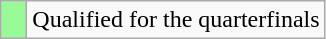<table class="wikitable">
<tr>
<td width=10px bgcolor="#98fb98"></td>
<td>Qualified for the quarterfinals</td>
</tr>
</table>
